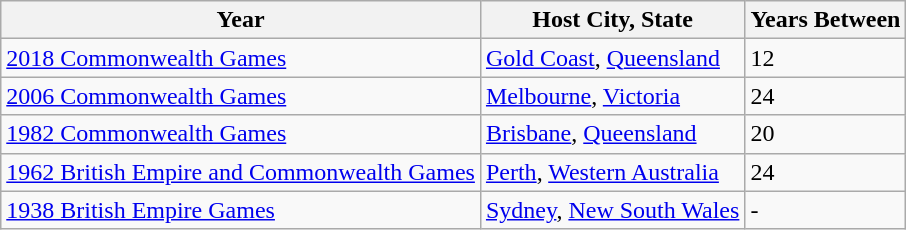<table class="wikitable">
<tr>
<th>Year</th>
<th>Host City, State</th>
<th>Years Between</th>
</tr>
<tr>
<td><a href='#'>2018 Commonwealth Games</a></td>
<td><a href='#'>Gold Coast</a>, <a href='#'>Queensland</a></td>
<td>12</td>
</tr>
<tr>
<td><a href='#'>2006 Commonwealth Games</a></td>
<td><a href='#'>Melbourne</a>, <a href='#'>Victoria</a></td>
<td>24</td>
</tr>
<tr>
<td><a href='#'>1982 Commonwealth Games</a></td>
<td><a href='#'>Brisbane</a>, <a href='#'>Queensland</a></td>
<td>20</td>
</tr>
<tr>
<td><a href='#'>1962 British Empire and Commonwealth Games</a></td>
<td><a href='#'>Perth</a>, <a href='#'>Western Australia</a></td>
<td>24</td>
</tr>
<tr>
<td><a href='#'>1938 British Empire Games</a></td>
<td><a href='#'>Sydney</a>, <a href='#'>New South Wales</a></td>
<td>-</td>
</tr>
</table>
